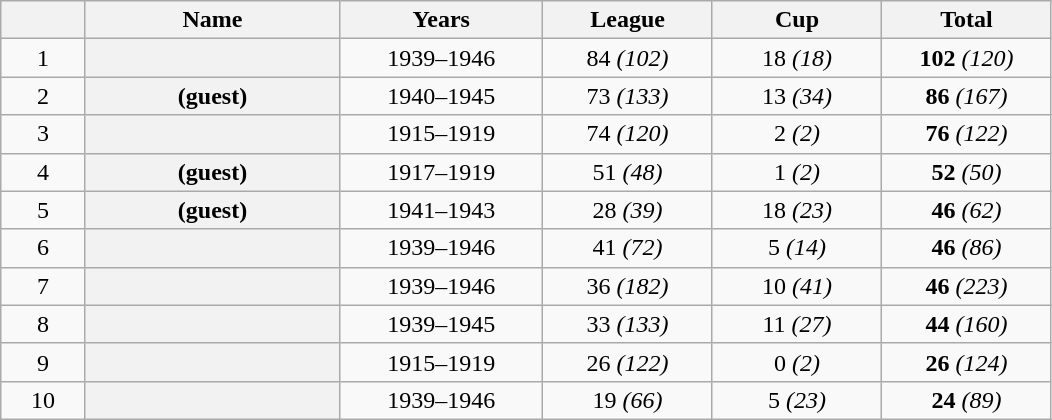<table class="sortable wikitable plainrowheaders" style="text-align: center;">
<tr>
<th scope="col" style="width:5%;"></th>
<th scope="col" style="width:15%;">Name</th>
<th scope="col" style="width:12%;">Years</th>
<th scope="col" style="width:10%;">League</th>
<th scope="col" style="width:10%;">Cup</th>
<th scope="col" style="width:10%;">Total</th>
</tr>
<tr>
<td>1</td>
<th scope="row"> </th>
<td>1939–1946</td>
<td>84 <em>(102)</em></td>
<td>18 <em>(18)</em></td>
<td><strong>102</strong> <em>(120)</em></td>
</tr>
<tr>
<td>2</td>
<th scope="row">  (guest)</th>
<td>1940–1945</td>
<td>73 <em>(133)</em></td>
<td>13 <em>(34)</em></td>
<td><strong>86</strong> <em>(167)</em></td>
</tr>
<tr>
<td>3</td>
<th scope="row"> </th>
<td>1915–1919</td>
<td>74 <em>(120)</em></td>
<td>2 <em>(2)</em></td>
<td><strong>76</strong> <em>(122)</em></td>
</tr>
<tr>
<td>4</td>
<th scope="row">  (guest)</th>
<td>1917–1919</td>
<td>51 <em>(48)</em></td>
<td>1 <em>(2)</em></td>
<td><strong>52</strong> <em>(50)</em></td>
</tr>
<tr>
<td>5</td>
<th scope="row">  (guest)</th>
<td>1941–1943</td>
<td>28 <em>(39)</em></td>
<td>18 <em>(23)</em></td>
<td><strong>46</strong> <em>(62)</em></td>
</tr>
<tr>
<td>6</td>
<th scope="row"> </th>
<td>1939–1946</td>
<td>41 <em>(72)</em></td>
<td>5 <em>(14)</em></td>
<td><strong>46</strong> <em>(86)</em></td>
</tr>
<tr>
<td>7</td>
<th scope="row"> </th>
<td>1939–1946</td>
<td>36 <em>(182)</em></td>
<td>10 <em>(41)</em></td>
<td><strong>46</strong> <em>(223)</em></td>
</tr>
<tr>
<td>8</td>
<th scope="row"> </th>
<td>1939–1945</td>
<td>33 <em>(133)</em></td>
<td>11 <em>(27)</em></td>
<td><strong>44</strong> <em>(160)</em></td>
</tr>
<tr>
<td>9</td>
<th scope="row"> </th>
<td>1915–1919</td>
<td>26 <em>(122)</em></td>
<td>0 <em>(2)</em></td>
<td><strong>26</strong> <em>(124)</em></td>
</tr>
<tr>
<td>10</td>
<th scope="row"> </th>
<td>1939–1946</td>
<td>19 <em>(66)</em></td>
<td>5 <em>(23)</em></td>
<td><strong>24</strong> <em>(89)</em></td>
</tr>
</table>
